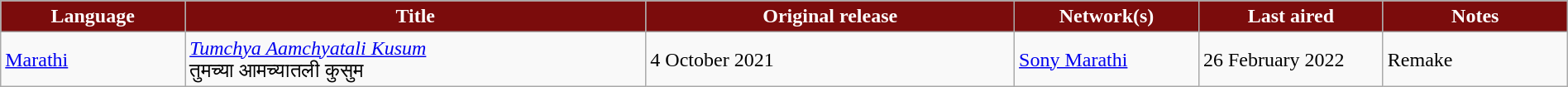<table class="wikitable" style="width: 100%; margin-right: 0;">
<tr style="color:white">
<th style="background:#7b0c0c; width:10%;">Language</th>
<th style="background:#7b0c0c; width:25%;">Title</th>
<th style="background:#7b0c0c; width:20%;">Original release</th>
<th style="background:#7b0c0c; width:10%;">Network(s)</th>
<th style="background:#7b0c0c; width:10%;">Last aired</th>
<th style="background:#7b0c0c; width:10%;">Notes</th>
</tr>
<tr>
<td><a href='#'>Marathi</a></td>
<td><em><a href='#'>Tumchya Aamchyatali Kusum</a></em> <br> तुमच्या आमच्यातली कुसुम</td>
<td>4 October 2021</td>
<td><a href='#'>Sony Marathi</a></td>
<td>26 February 2022</td>
<td>Remake</td>
</tr>
</table>
